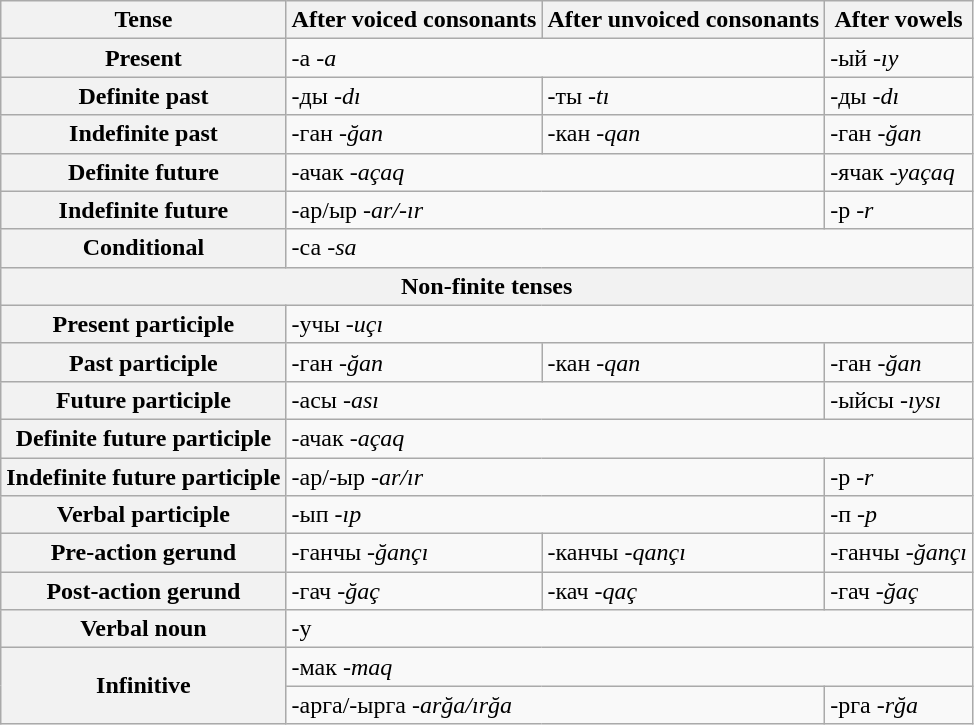<table class=wikitable>
<tr>
<th>Tense</th>
<th>After voiced consonants</th>
<th>After unvoiced consonants</th>
<th>After vowels</th>
</tr>
<tr>
<th>Present</th>
<td colspan=2>-а <em>-a</em></td>
<td>-ый <em>-ıy</em></td>
</tr>
<tr>
<th>Definite past</th>
<td>-ды <em>-dı</em></td>
<td>-ты <em>-tı</em></td>
<td>-ды <em>-dı</em></td>
</tr>
<tr>
<th>Indefinite past</th>
<td>-ган <em>-ğan</em></td>
<td>-кан <em>-qan</em></td>
<td>-ган <em>-ğan</em></td>
</tr>
<tr>
<th>Definite future</th>
<td colspan=2>-ачак <em>-açaq</em></td>
<td>-ячак <em>-yaçaq</em></td>
</tr>
<tr>
<th>Indefinite future</th>
<td colspan=2>-ар/ыр <em>-ar/-ır</em></td>
<td>-р <em>-r</em></td>
</tr>
<tr>
<th>Conditional</th>
<td colspan=3>-са <em>-sa</em></td>
</tr>
<tr>
<th colspan=4>Non-finite tenses</th>
</tr>
<tr>
<th>Present participle</th>
<td colspan=3>-учы <em>-uçı</em></td>
</tr>
<tr>
<th>Past participle</th>
<td>-ган <em>-ğan</em></td>
<td>-кан <em>-qan</em></td>
<td>-ган <em>-ğan</em></td>
</tr>
<tr>
<th>Future participle</th>
<td colspan=2>-асы <em>-ası</em></td>
<td>-ыйсы <em>-ıysı</em></td>
</tr>
<tr>
<th>Definite future participle</th>
<td colspan=3>-ачак <em>-açaq</em></td>
</tr>
<tr>
<th>Indefinite future participle</th>
<td colspan=2>-ар/-ыр <em>-ar/ır</em></td>
<td>-р <em>-r</em></td>
</tr>
<tr>
<th>Verbal participle</th>
<td colspan=2>-ып <em>-ıp</em></td>
<td>-п <em>-p</em></td>
</tr>
<tr>
<th>Pre-action gerund</th>
<td>-ганчы <em>-ğançı</em></td>
<td>-канчы <em>-qançı</em></td>
<td>-ганчы <em>-ğançı</em></td>
</tr>
<tr>
<th>Post-action gerund</th>
<td>-гач <em>-ğaç</em></td>
<td>-кач <em>-qaç</em></td>
<td>-гач <em>-ğaç</em></td>
</tr>
<tr>
<th>Verbal noun</th>
<td colspan=3>-у</td>
</tr>
<tr>
<th rowspan=2>Infinitive</th>
<td colspan=3>-мак <em>-maq</em></td>
</tr>
<tr>
<td colspan=2>-арга/-ырга <em>-arğa/ırğa</em></td>
<td>-рга <em>-rğa</em></td>
</tr>
</table>
